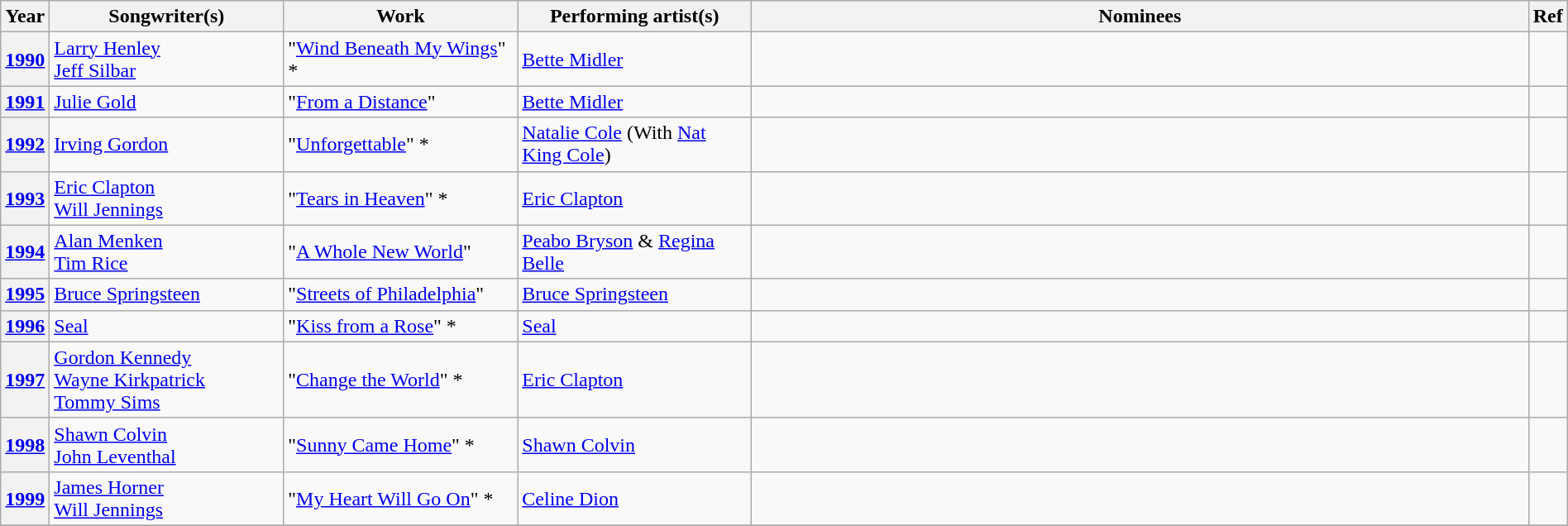<table class="wikitable sortable" style="width:100%">
<tr>
<th scope="col" width="1%">Year</th>
<th scope="col" width="15%">Songwriter(s)</th>
<th scope="col" width="15%">Work</th>
<th scope="col" width="15%">Performing artist(s)</th>
<th scope="col" class="unsortable" width="50%">Nominees</th>
<th scope="col" class="unsortable" width="1%">Ref</th>
</tr>
<tr>
<th scope="row"><a href='#'>1990</a></th>
<td><a href='#'>Larry Henley</a><br><a href='#'>Jeff Silbar</a></td>
<td>"<a href='#'>Wind Beneath My Wings</a>" *</td>
<td><a href='#'>Bette Midler</a></td>
<td></td>
<td style="text-align:center;"></td>
</tr>
<tr>
<th scope="row"><a href='#'>1991</a></th>
<td><a href='#'>Julie Gold</a></td>
<td>"<a href='#'>From a Distance</a>"</td>
<td><a href='#'>Bette Midler</a></td>
<td></td>
<td style="text-align:center;"></td>
</tr>
<tr>
<th scope="row"><a href='#'>1992</a></th>
<td><a href='#'>Irving Gordon</a></td>
<td>"<a href='#'>Unforgettable</a>" *</td>
<td><a href='#'>Natalie Cole</a> (With <a href='#'>Nat King Cole</a>)</td>
<td></td>
<td style="text-align:center;"></td>
</tr>
<tr>
<th scope="row"><a href='#'>1993</a></th>
<td><a href='#'>Eric Clapton</a><br><a href='#'>Will Jennings</a></td>
<td>"<a href='#'>Tears in Heaven</a>" *</td>
<td><a href='#'>Eric Clapton</a></td>
<td></td>
<td style="text-align:center;"></td>
</tr>
<tr>
<th scope="row"><a href='#'>1994</a></th>
<td><a href='#'>Alan Menken</a><br><a href='#'>Tim Rice</a></td>
<td>"<a href='#'>A Whole New World</a>"</td>
<td><a href='#'>Peabo Bryson</a> & <a href='#'>Regina Belle</a></td>
<td></td>
<td style="text-align:center;"></td>
</tr>
<tr>
<th scope="row"><a href='#'>1995</a></th>
<td><a href='#'>Bruce Springsteen</a></td>
<td>"<a href='#'>Streets of Philadelphia</a>"</td>
<td><a href='#'>Bruce Springsteen</a></td>
<td></td>
<td style="text-align:center;"></td>
</tr>
<tr>
<th scope="row"><a href='#'>1996</a></th>
<td><a href='#'>Seal</a></td>
<td>"<a href='#'>Kiss from a Rose</a>" *</td>
<td><a href='#'>Seal</a></td>
<td></td>
<td style="text-align:center;"></td>
</tr>
<tr>
<th scope="row"><a href='#'>1997</a></th>
<td><a href='#'>Gordon Kennedy</a><br><a href='#'>Wayne Kirkpatrick</a><br><a href='#'>Tommy Sims</a></td>
<td>"<a href='#'>Change the World</a>" *</td>
<td><a href='#'>Eric Clapton</a></td>
<td></td>
<td style="text-align:center;"></td>
</tr>
<tr>
<th scope="row"><a href='#'>1998</a></th>
<td><a href='#'>Shawn Colvin</a><br><a href='#'>John Leventhal</a></td>
<td>"<a href='#'>Sunny Came Home</a>" *</td>
<td><a href='#'>Shawn Colvin</a></td>
<td></td>
<td style="text-align:center;"></td>
</tr>
<tr>
<th scope="row"><a href='#'>1999</a></th>
<td><a href='#'>James Horner</a><br><a href='#'>Will Jennings</a></td>
<td>"<a href='#'>My Heart Will Go On</a>" *</td>
<td><a href='#'>Celine Dion</a></td>
<td></td>
<td style="text-align:center;"></td>
</tr>
<tr>
</tr>
</table>
